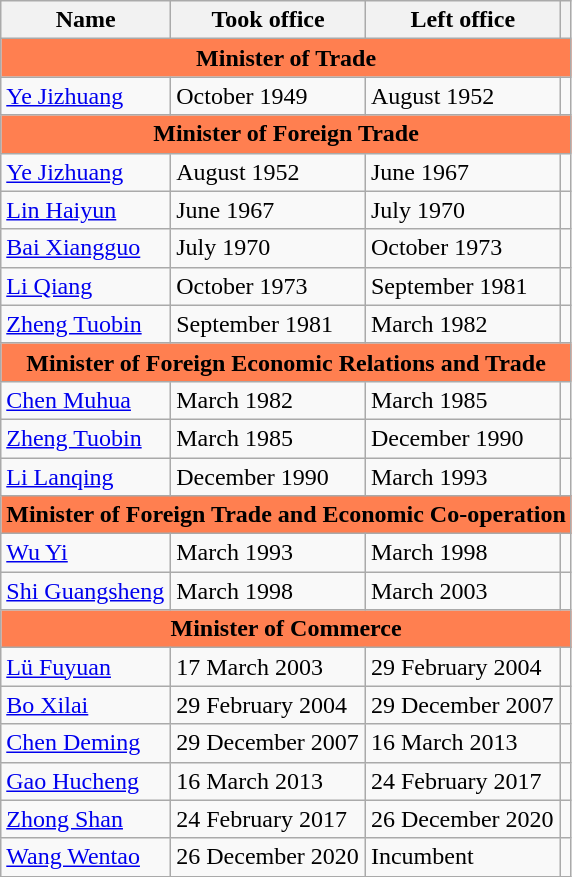<table class="wikitable">
<tr>
<th>Name</th>
<th>Took office</th>
<th>Left office</th>
<th></th>
</tr>
<tr>
<td colspan="4" bgcolor="coral" align="center"><strong>Minister of Trade</strong></td>
</tr>
<tr>
<td><a href='#'>Ye Jizhuang</a></td>
<td>October 1949</td>
<td>August 1952</td>
<td></td>
</tr>
<tr>
<td colspan="4" bgcolor="coral" align="center"><strong>Minister of Foreign Trade</strong></td>
</tr>
<tr>
<td><a href='#'>Ye Jizhuang</a></td>
<td>August 1952</td>
<td>June 1967</td>
<td></td>
</tr>
<tr>
<td><em></em> <a href='#'>Lin Haiyun</a></td>
<td>June 1967</td>
<td>July 1970</td>
<td></td>
</tr>
<tr>
<td><a href='#'>Bai Xiangguo</a></td>
<td>July 1970</td>
<td>October 1973</td>
<td></td>
</tr>
<tr>
<td><a href='#'>Li Qiang</a></td>
<td>October 1973</td>
<td>September 1981</td>
<td></td>
</tr>
<tr>
<td><a href='#'>Zheng Tuobin</a></td>
<td>September 1981</td>
<td>March 1982</td>
<td></td>
</tr>
<tr>
<td colspan="4" bgcolor="coral" align="center"><strong>Minister of Foreign Economic Relations and Trade</strong></td>
</tr>
<tr>
<td><a href='#'>Chen Muhua</a></td>
<td>March 1982</td>
<td>March 1985</td>
<td></td>
</tr>
<tr>
<td><a href='#'>Zheng Tuobin</a></td>
<td>March 1985</td>
<td>December 1990</td>
<td></td>
</tr>
<tr>
<td><a href='#'>Li Lanqing</a></td>
<td>December 1990</td>
<td>March 1993</td>
<td></td>
</tr>
<tr>
<td colspan="4" bgcolor="coral" align="center"><strong>Minister of Foreign Trade and Economic Co-operation</strong></td>
</tr>
<tr>
<td><a href='#'>Wu Yi</a></td>
<td>March 1993</td>
<td>March 1998</td>
<td></td>
</tr>
<tr>
<td><a href='#'>Shi Guangsheng</a></td>
<td>March 1998</td>
<td>March 2003</td>
<td></td>
</tr>
<tr>
<td colspan="4" bgcolor="coral" align="center"><strong>Minister of Commerce</strong></td>
</tr>
<tr>
<td><a href='#'>Lü Fuyuan</a></td>
<td>17 March 2003</td>
<td>29 February 2004</td>
<td></td>
</tr>
<tr>
<td><a href='#'>Bo Xilai</a></td>
<td>29 February 2004</td>
<td>29 December 2007</td>
<td></td>
</tr>
<tr>
<td><a href='#'>Chen Deming</a></td>
<td>29 December 2007</td>
<td>16 March 2013</td>
<td></td>
</tr>
<tr>
<td><a href='#'>Gao Hucheng</a></td>
<td>16 March 2013</td>
<td>24 February 2017</td>
<td></td>
</tr>
<tr>
<td><a href='#'>Zhong Shan</a></td>
<td>24 February 2017</td>
<td>26 December 2020</td>
<td></td>
</tr>
<tr>
<td><a href='#'>Wang Wentao</a></td>
<td>26 December 2020</td>
<td>Incumbent</td>
<td></td>
</tr>
</table>
